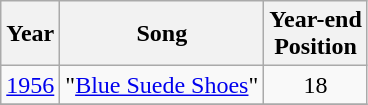<table class="wikitable plainrowheaders" style="text-align:center;" border="1">
<tr>
<th>Year</th>
<th>Song</th>
<th>Year-end<br>Position</th>
</tr>
<tr>
<td scope="row"><a href='#'>1956</a></td>
<td>"<a href='#'>Blue Suede Shoes</a>"</td>
<td>18</td>
</tr>
<tr>
</tr>
</table>
